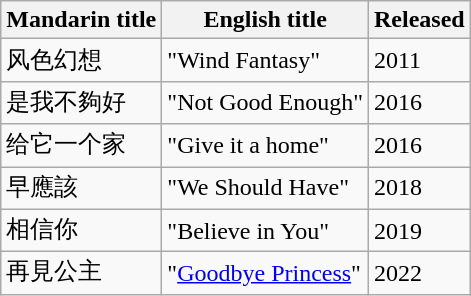<table class="wikitable sortable">
<tr>
<th>Mandarin title</th>
<th>English title</th>
<th>Released</th>
</tr>
<tr>
<td>风色幻想</td>
<td>"Wind Fantasy"</td>
<td>2011</td>
</tr>
<tr>
<td>是我不夠好</td>
<td>"Not Good Enough"</td>
<td>2016</td>
</tr>
<tr>
<td>给它一个家</td>
<td>"Give it a home"</td>
<td>2016</td>
</tr>
<tr>
<td>早應該</td>
<td>"We Should Have"</td>
<td>2018</td>
</tr>
<tr>
<td>相信你</td>
<td>"Believe in You"</td>
<td>2019</td>
</tr>
<tr>
<td>再見公主</td>
<td>"<a href='#'>Goodbye Princess</a>"</td>
<td>2022</td>
</tr>
</table>
